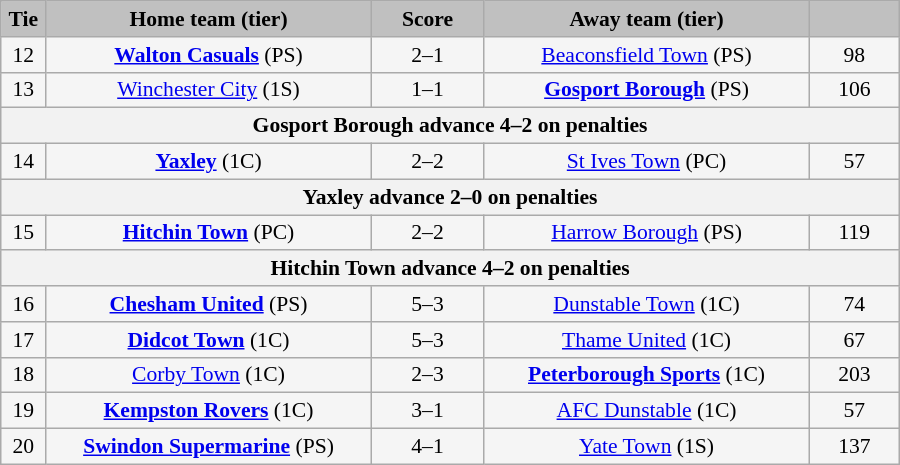<table class="wikitable" style="width: 600px; background:WhiteSmoke; text-align:center; font-size:90%">
<tr>
<td scope="col" style="width:  5.00%; background:silver;"><strong>Tie</strong></td>
<td scope="col" style="width: 36.25%; background:silver;"><strong>Home team (tier)</strong></td>
<td scope="col" style="width: 12.50%; background:silver;"><strong>Score</strong></td>
<td scope="col" style="width: 36.25%; background:silver;"><strong>Away team (tier)</strong></td>
<td scope="col" style="width: 10.00%; background:silver;"><strong></strong></td>
</tr>
<tr>
<td>12</td>
<td><strong><a href='#'>Walton Casuals</a></strong> (PS)</td>
<td>2–1</td>
<td><a href='#'>Beaconsfield Town</a> (PS)</td>
<td>98</td>
</tr>
<tr>
<td>13</td>
<td><a href='#'>Winchester City</a> (1S)</td>
<td>1–1</td>
<td><strong><a href='#'>Gosport Borough</a></strong> (PS)</td>
<td>106</td>
</tr>
<tr>
<th colspan="5">Gosport Borough advance 4–2 on penalties</th>
</tr>
<tr>
<td>14</td>
<td><strong><a href='#'>Yaxley</a></strong> (1C)</td>
<td>2–2</td>
<td><a href='#'>St Ives Town</a> (PC)</td>
<td>57</td>
</tr>
<tr>
<th colspan="5">Yaxley advance 2–0 on penalties</th>
</tr>
<tr>
<td>15</td>
<td><strong><a href='#'>Hitchin Town</a></strong> (PC)</td>
<td>2–2</td>
<td><a href='#'>Harrow Borough</a> (PS)</td>
<td>119</td>
</tr>
<tr>
<th colspan="5">Hitchin Town advance 4–2 on penalties</th>
</tr>
<tr>
<td>16</td>
<td><strong><a href='#'>Chesham United</a></strong> (PS)</td>
<td>5–3</td>
<td><a href='#'>Dunstable Town</a> (1C)</td>
<td>74</td>
</tr>
<tr>
<td>17</td>
<td><strong><a href='#'>Didcot Town</a></strong> (1C)</td>
<td>5–3</td>
<td><a href='#'>Thame United</a> (1C)</td>
<td>67</td>
</tr>
<tr>
<td>18</td>
<td><a href='#'>Corby Town</a> (1C)</td>
<td>2–3</td>
<td><strong><a href='#'>Peterborough Sports</a></strong> (1C)</td>
<td>203</td>
</tr>
<tr>
<td>19</td>
<td><strong><a href='#'>Kempston Rovers</a></strong> (1C)</td>
<td>3–1</td>
<td><a href='#'>AFC Dunstable</a> (1C)</td>
<td>57</td>
</tr>
<tr>
<td>20</td>
<td><strong><a href='#'>Swindon Supermarine</a></strong> (PS)</td>
<td>4–1</td>
<td><a href='#'>Yate Town</a> (1S)</td>
<td>137</td>
</tr>
</table>
